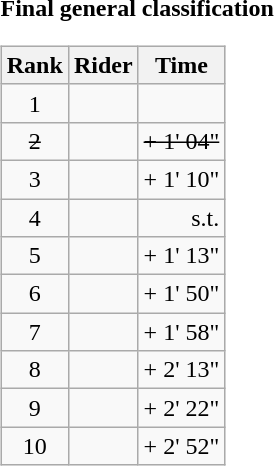<table>
<tr>
<td><strong>Final general classification</strong><br><table class="wikitable">
<tr>
<th scope="col">Rank</th>
<th scope="col">Rider</th>
<th scope="col">Time</th>
</tr>
<tr>
<td style="text-align:center;">1</td>
<td></td>
<td style="text-align:right;"></td>
</tr>
<tr>
<td style="text-align:center;"><s>2</s></td>
<td><s></s></td>
<td style="text-align:right;"><s>+ 1' 04"</s></td>
</tr>
<tr>
<td style="text-align:center;">3</td>
<td></td>
<td style="text-align:right;">+ 1' 10"</td>
</tr>
<tr>
<td style="text-align:center;">4</td>
<td></td>
<td style="text-align:right;">s.t.</td>
</tr>
<tr>
<td style="text-align:center;">5</td>
<td></td>
<td style="text-align:right;">+ 1' 13"</td>
</tr>
<tr>
<td style="text-align:center;">6</td>
<td></td>
<td style="text-align:right;">+ 1' 50"</td>
</tr>
<tr>
<td style="text-align:center;">7</td>
<td></td>
<td style="text-align:right;">+ 1' 58"</td>
</tr>
<tr>
<td style="text-align:center;">8</td>
<td></td>
<td style="text-align:right;">+ 2' 13"</td>
</tr>
<tr>
<td style="text-align:center;">9</td>
<td></td>
<td style="text-align:right;">+ 2' 22"</td>
</tr>
<tr>
<td style="text-align:center;">10</td>
<td></td>
<td style="text-align:right;">+ 2' 52"</td>
</tr>
</table>
</td>
</tr>
</table>
